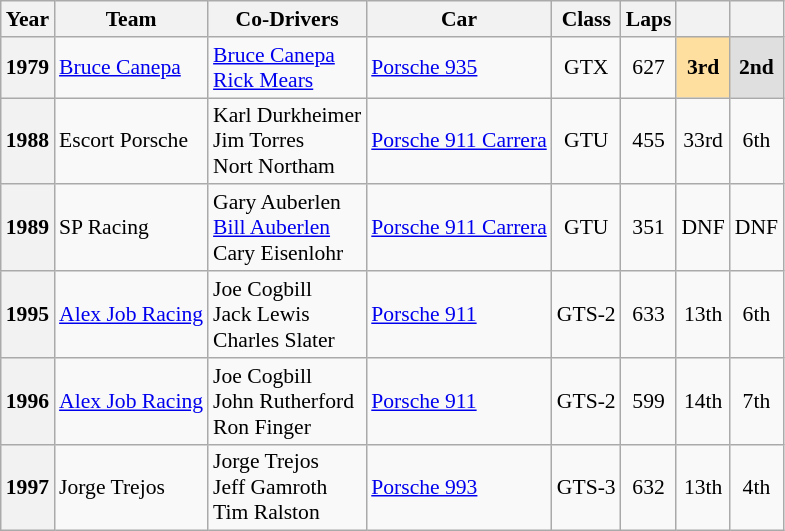<table class="wikitable" style="text-align:center; font-size:90%">
<tr>
<th>Year</th>
<th>Team</th>
<th>Co-Drivers</th>
<th>Car</th>
<th>Class</th>
<th>Laps</th>
<th></th>
<th></th>
</tr>
<tr>
<th>1979</th>
<td align="left"> <a href='#'>Bruce Canepa</a></td>
<td align="left"> <a href='#'>Bruce Canepa</a><br> <a href='#'>Rick Mears</a></td>
<td align="left"><a href='#'>Porsche 935</a></td>
<td>GTX</td>
<td>627</td>
<td style="background:#FFDF9F;"><strong>3rd</strong></td>
<td style="background:#DFDFDF;"><strong>2nd</strong></td>
</tr>
<tr>
<th>1988</th>
<td align="left"> Escort Porsche</td>
<td align="left"> Karl Durkheimer<br> Jim Torres<br> Nort Northam</td>
<td align="left"><a href='#'>Porsche 911 Carrera</a></td>
<td>GTU</td>
<td>455</td>
<td>33rd</td>
<td>6th</td>
</tr>
<tr>
<th>1989</th>
<td align="left"> SP Racing</td>
<td align="left"> Gary Auberlen<br> <a href='#'>Bill Auberlen</a><br> Cary Eisenlohr</td>
<td align="left"><a href='#'>Porsche 911 Carrera</a></td>
<td>GTU</td>
<td>351</td>
<td>DNF</td>
<td>DNF</td>
</tr>
<tr>
<th>1995</th>
<td align="left"> <a href='#'>Alex Job Racing</a></td>
<td align="left"> Joe Cogbill<br> Jack Lewis<br> Charles Slater</td>
<td align="left"><a href='#'>Porsche 911</a></td>
<td>GTS-2</td>
<td>633</td>
<td>13th</td>
<td>6th</td>
</tr>
<tr>
<th>1996</th>
<td align="left"> <a href='#'>Alex Job Racing</a></td>
<td align="left"> Joe Cogbill<br> John Rutherford<br> Ron Finger</td>
<td align="left"><a href='#'>Porsche 911</a></td>
<td>GTS-2</td>
<td>599</td>
<td>14th</td>
<td>7th</td>
</tr>
<tr>
<th>1997</th>
<td align="left"> Jorge Trejos</td>
<td align="left"> Jorge Trejos<br> Jeff Gamroth<br> Tim Ralston</td>
<td align="left"><a href='#'>Porsche 993</a></td>
<td>GTS-3</td>
<td>632</td>
<td>13th</td>
<td>4th</td>
</tr>
</table>
